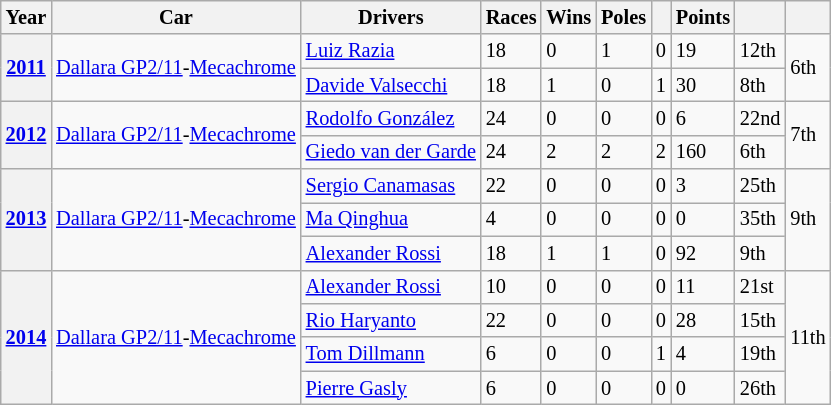<table class="wikitable" style="font-size:85%">
<tr>
<th>Year</th>
<th>Car</th>
<th>Drivers</th>
<th>Races</th>
<th>Wins</th>
<th>Poles</th>
<th></th>
<th>Points</th>
<th></th>
<th></th>
</tr>
<tr>
<th rowspan=2><a href='#'>2011</a></th>
<td rowspan=2><a href='#'>Dallara GP2/11</a>-<a href='#'>Mecachrome</a></td>
<td> <a href='#'>Luiz Razia</a></td>
<td>18</td>
<td>0</td>
<td>1</td>
<td>0</td>
<td>19</td>
<td>12th</td>
<td rowspan=2>6th</td>
</tr>
<tr>
<td> <a href='#'>Davide Valsecchi</a></td>
<td>18</td>
<td>1</td>
<td>0</td>
<td>1</td>
<td>30</td>
<td>8th</td>
</tr>
<tr>
<th rowspan=2><a href='#'>2012</a></th>
<td rowspan=2><a href='#'>Dallara GP2/11</a>-<a href='#'>Mecachrome</a></td>
<td> <a href='#'>Rodolfo González</a></td>
<td>24</td>
<td>0</td>
<td>0</td>
<td>0</td>
<td>6</td>
<td>22nd</td>
<td rowspan=2>7th</td>
</tr>
<tr>
<td> <a href='#'>Giedo van der Garde</a></td>
<td>24</td>
<td>2</td>
<td>2</td>
<td>2</td>
<td>160</td>
<td>6th</td>
</tr>
<tr>
<th rowspan=3><a href='#'>2013</a></th>
<td rowspan=3><a href='#'>Dallara GP2/11</a>-<a href='#'>Mecachrome</a></td>
<td> <a href='#'>Sergio Canamasas</a></td>
<td>22</td>
<td>0</td>
<td>0</td>
<td>0</td>
<td>3</td>
<td>25th</td>
<td rowspan=3>9th</td>
</tr>
<tr>
<td> <a href='#'>Ma Qinghua</a></td>
<td>4</td>
<td>0</td>
<td>0</td>
<td>0</td>
<td>0</td>
<td>35th</td>
</tr>
<tr>
<td> <a href='#'>Alexander Rossi</a></td>
<td>18</td>
<td>1</td>
<td>1</td>
<td>0</td>
<td>92</td>
<td>9th</td>
</tr>
<tr>
<th rowspan=4><a href='#'>2014</a></th>
<td rowspan=4><a href='#'>Dallara GP2/11</a>-<a href='#'>Mecachrome</a></td>
<td> <a href='#'>Alexander Rossi</a></td>
<td>10</td>
<td>0</td>
<td>0</td>
<td>0</td>
<td>11</td>
<td>21st</td>
<td rowspan=4>11th</td>
</tr>
<tr>
<td> <a href='#'>Rio Haryanto</a></td>
<td>22</td>
<td>0</td>
<td>0</td>
<td>0</td>
<td>28</td>
<td>15th</td>
</tr>
<tr>
<td> <a href='#'>Tom Dillmann</a></td>
<td>6</td>
<td>0</td>
<td>0</td>
<td>1</td>
<td>4</td>
<td>19th</td>
</tr>
<tr>
<td> <a href='#'>Pierre Gasly</a></td>
<td>6</td>
<td>0</td>
<td>0</td>
<td>0</td>
<td>0</td>
<td>26th</td>
</tr>
</table>
